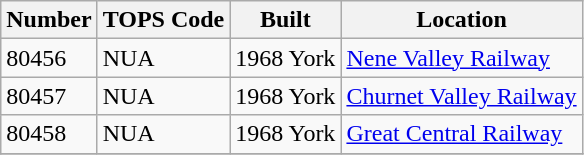<table class="wikitable">
<tr>
<th>Number</th>
<th>TOPS Code</th>
<th>Built</th>
<th>Location</th>
</tr>
<tr>
<td>80456</td>
<td>NUA</td>
<td>1968 York</td>
<td><a href='#'>Nene Valley Railway</a></td>
</tr>
<tr>
<td>80457</td>
<td>NUA</td>
<td>1968 York</td>
<td><a href='#'>Churnet Valley Railway</a></td>
</tr>
<tr>
<td>80458</td>
<td>NUA</td>
<td>1968 York</td>
<td><a href='#'>Great Central Railway</a></td>
</tr>
<tr>
</tr>
</table>
